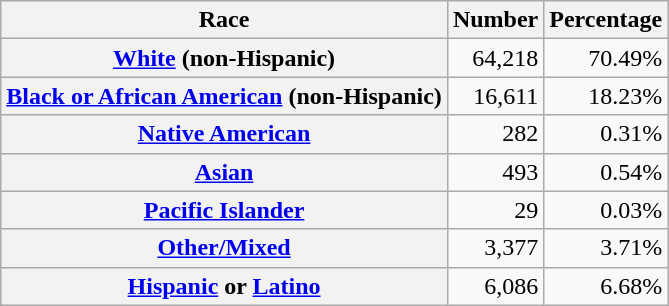<table class="wikitable" style="text-align:right">
<tr>
<th scope="col">Race</th>
<th scope="col">Number</th>
<th scope="col">Percentage</th>
</tr>
<tr>
<th scope="row"><a href='#'>White</a> (non-Hispanic)</th>
<td>64,218</td>
<td>70.49%</td>
</tr>
<tr>
<th scope="row"><a href='#'>Black or African American</a> (non-Hispanic)</th>
<td>16,611</td>
<td>18.23%</td>
</tr>
<tr>
<th scope="row"><a href='#'>Native American</a></th>
<td>282</td>
<td>0.31%</td>
</tr>
<tr>
<th scope="row"><a href='#'>Asian</a></th>
<td>493</td>
<td>0.54%</td>
</tr>
<tr>
<th scope="row"><a href='#'>Pacific Islander</a></th>
<td>29</td>
<td>0.03%</td>
</tr>
<tr>
<th scope="row"><a href='#'>Other/Mixed</a></th>
<td>3,377</td>
<td>3.71%</td>
</tr>
<tr>
<th scope="row"><a href='#'>Hispanic</a> or <a href='#'>Latino</a></th>
<td>6,086</td>
<td>6.68%</td>
</tr>
</table>
